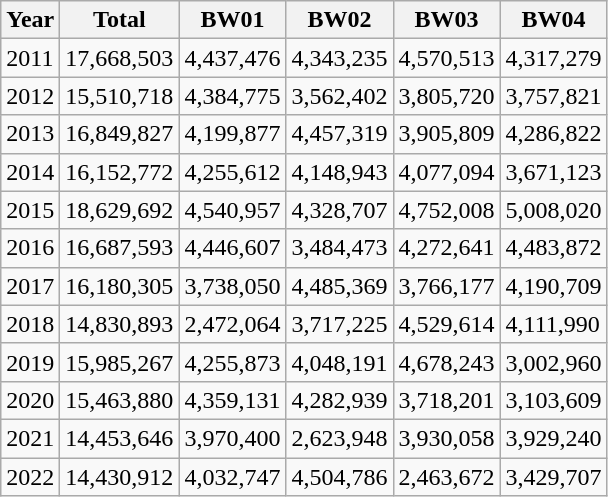<table class="wikitable">
<tr>
<th>Year</th>
<th>Total</th>
<th>BW01</th>
<th>BW02</th>
<th>BW03</th>
<th>BW04</th>
</tr>
<tr>
<td>2011</td>
<td>17,668,503</td>
<td>4,437,476</td>
<td>4,343,235</td>
<td>4,570,513</td>
<td>4,317,279</td>
</tr>
<tr>
<td>2012</td>
<td>15,510,718</td>
<td>4,384,775</td>
<td>3,562,402</td>
<td>3,805,720</td>
<td>3,757,821</td>
</tr>
<tr>
<td>2013</td>
<td>16,849,827</td>
<td>4,199,877</td>
<td>4,457,319</td>
<td>3,905,809</td>
<td>4,286,822</td>
</tr>
<tr>
<td>2014</td>
<td>16,152,772</td>
<td>4,255,612</td>
<td>4,148,943</td>
<td>4,077,094</td>
<td>3,671,123</td>
</tr>
<tr>
<td>2015</td>
<td>18,629,692</td>
<td>4,540,957</td>
<td>4,328,707</td>
<td>4,752,008</td>
<td>5,008,020</td>
</tr>
<tr>
<td>2016</td>
<td>16,687,593</td>
<td>4,446,607</td>
<td>3,484,473</td>
<td>4,272,641</td>
<td>4,483,872</td>
</tr>
<tr>
<td>2017</td>
<td>16,180,305</td>
<td>3,738,050</td>
<td>4,485,369</td>
<td>3,766,177</td>
<td>4,190,709</td>
</tr>
<tr>
<td>2018</td>
<td>14,830,893</td>
<td>2,472,064</td>
<td>3,717,225</td>
<td>4,529,614</td>
<td>4,111,990</td>
</tr>
<tr>
<td>2019</td>
<td>15,985,267</td>
<td>4,255,873</td>
<td>4,048,191</td>
<td>4,678,243</td>
<td>3,002,960</td>
</tr>
<tr>
<td>2020</td>
<td>15,463,880</td>
<td>4,359,131</td>
<td>4,282,939</td>
<td>3,718,201</td>
<td>3,103,609</td>
</tr>
<tr>
<td>2021</td>
<td>14,453,646</td>
<td>3,970,400</td>
<td>2,623,948</td>
<td>3,930,058</td>
<td>3,929,240</td>
</tr>
<tr>
<td>2022</td>
<td>14,430,912</td>
<td>4,032,747</td>
<td>4,504,786</td>
<td>2,463,672</td>
<td>3,429,707</td>
</tr>
</table>
